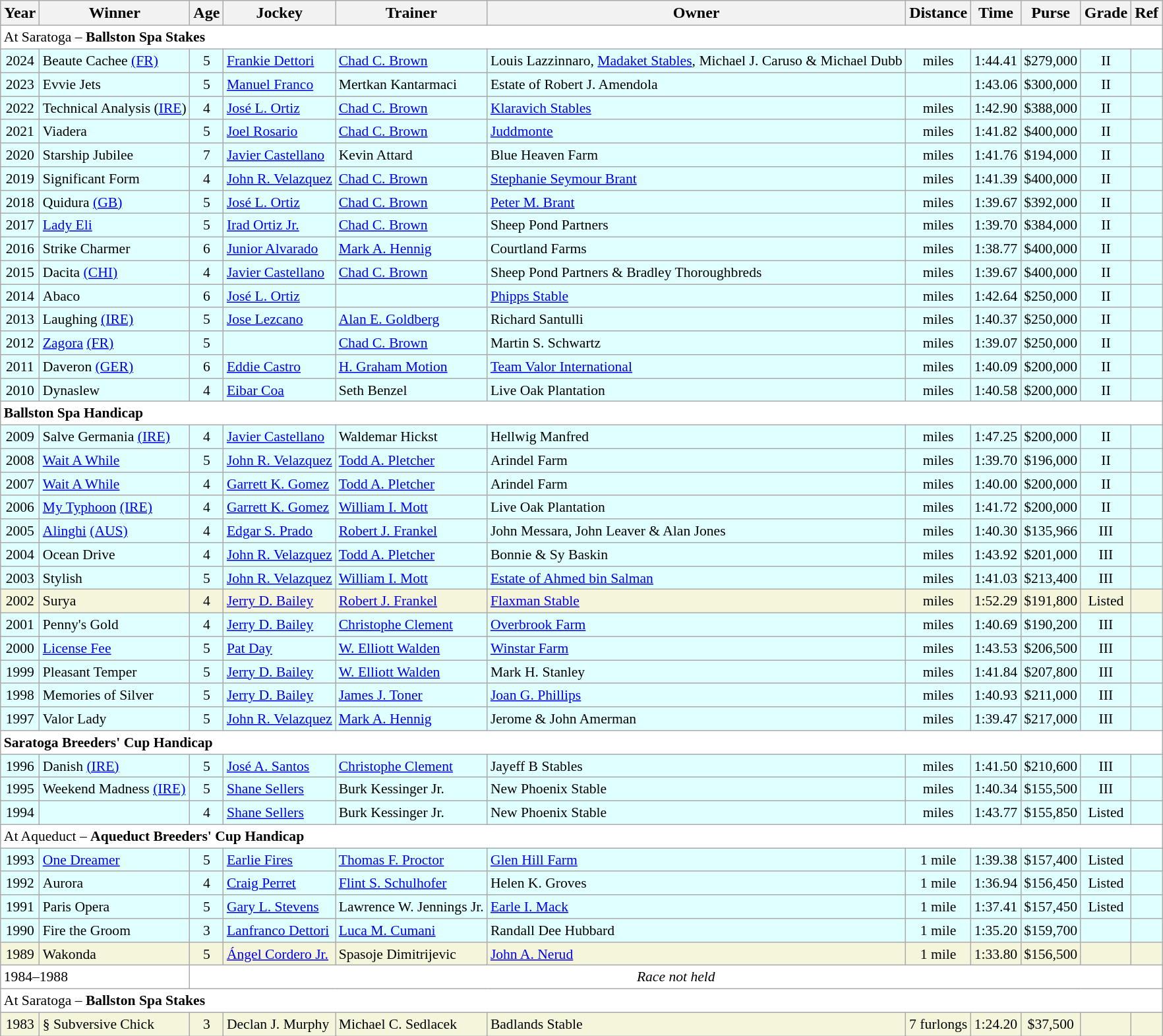<table class="wikitable sortable">
<tr>
<th>Year</th>
<th>Winner</th>
<th>Age</th>
<th>Jockey</th>
<th>Trainer</th>
<th>Owner</th>
<th>Distance</th>
<th>Time</th>
<th>Purse</th>
<th>Grade</th>
<th>Ref</th>
</tr>
<tr style="font-size:90%; background-color:white">
<td align="left" colspan=11>At Saratoga – <strong>Ballston Spa Stakes</strong></td>
</tr>
<tr style="font-size:90%; background-color:lightcyan">
<td align=center>2024</td>
<td>Beaute Cachee <a href='#'>(FR)</a></td>
<td align=center>5</td>
<td><a href='#'>Frankie Dettori</a></td>
<td><a href='#'>Chad C. Brown</a></td>
<td>Louis Lazzinnaro, <a href='#'>Madaket Stables</a>, Michael J. Caruso & Michael Dubb</td>
<td align=center> miles</td>
<td align=center>1:44.41</td>
<td align=center>$279,000</td>
<td align=center>II</td>
<td></td>
</tr>
<tr style="font-size:90%; background-color:lightcyan">
<td align=center>2023</td>
<td>Evvie Jets</td>
<td align=center>5</td>
<td><a href='#'>Manuel Franco</a></td>
<td>Mertkan Kantarmaci</td>
<td>Estate of Robert J. Amendola</td>
<td align=center></td>
<td align=center>1:43.06</td>
<td align=center>$300,000</td>
<td align=center>II</td>
<td></td>
</tr>
<tr style="font-size:90%; background-color:lightcyan">
<td align=center>2022</td>
<td>Technical Analysis (<a href='#'>IRE</a>)</td>
<td align=center>4</td>
<td><a href='#'>José L. Ortiz</a></td>
<td><a href='#'>Chad C. Brown</a></td>
<td><a href='#'>Klaravich Stables</a></td>
<td align=center> miles</td>
<td align=center>1:42.90</td>
<td align=center>$388,000</td>
<td align=center>II</td>
<td></td>
</tr>
<tr style="font-size:90%; background-color:lightcyan">
<td align=center>2021</td>
<td>Viadera</td>
<td align=center>5</td>
<td><a href='#'>Joel Rosario</a></td>
<td><a href='#'>Chad C. Brown</a></td>
<td><a href='#'>Juddmonte</a></td>
<td align=center> miles</td>
<td align=center>1:41.82</td>
<td align=center>$400,000</td>
<td align=center>II</td>
<td></td>
</tr>
<tr style="font-size:90%; background-color:lightcyan">
<td align=center>2020</td>
<td>Starship Jubilee</td>
<td align=center>7</td>
<td><a href='#'>Javier Castellano</a></td>
<td>Kevin Attard</td>
<td>Blue Heaven Farm</td>
<td align=center> miles</td>
<td align=center>1:41.76</td>
<td align=center>$194,000</td>
<td align=center>II</td>
<td></td>
</tr>
<tr style="font-size:90%; background-color:lightcyan">
<td align=center>2019</td>
<td>Significant Form</td>
<td align=center>4</td>
<td><a href='#'>John R. Velazquez</a></td>
<td><a href='#'>Chad C. Brown</a></td>
<td><a href='#'>Stephanie Seymour Brant</a></td>
<td align=center> miles</td>
<td align=center>1:41.39</td>
<td align=center>$400,000</td>
<td align=center>II</td>
<td></td>
</tr>
<tr style="font-size:90%; background-color:lightcyan">
<td align=center>2018</td>
<td>Quidura <a href='#'>(GB)</a></td>
<td align=center>5</td>
<td><a href='#'>José L. Ortiz</a></td>
<td><a href='#'>Chad C. Brown</a></td>
<td><a href='#'>Peter M. Brant</a></td>
<td align=center> miles</td>
<td align=center>1:39.67</td>
<td align=center>$392,000</td>
<td align=center>II</td>
<td></td>
</tr>
<tr style="font-size:90%; background-color:lightcyan">
<td align=center>2017</td>
<td><a href='#'>Lady Eli</a></td>
<td align=center>5</td>
<td><a href='#'>Irad Ortiz Jr.</a></td>
<td><a href='#'>Chad C. Brown</a></td>
<td>Sheep Pond Partners</td>
<td align=center> miles</td>
<td align=center>1:39.70</td>
<td align=center>$384,000</td>
<td align=center>II</td>
<td></td>
</tr>
<tr style="font-size:90%; background-color:lightcyan">
<td align=center>2016</td>
<td>Strike Charmer</td>
<td align=center>6</td>
<td><a href='#'>Junior Alvarado</a></td>
<td><a href='#'>Mark A. Hennig</a></td>
<td>Courtland Farms</td>
<td align=center> miles</td>
<td align=center>1:38.77</td>
<td align=center>$400,000</td>
<td align=center>II</td>
<td></td>
</tr>
<tr style="font-size:90%; background-color:lightcyan">
<td align=center>2015</td>
<td>Dacita <a href='#'>(CHI)</a></td>
<td align=center>4</td>
<td><a href='#'>Javier Castellano</a></td>
<td><a href='#'>Chad C. Brown</a></td>
<td>Sheep Pond Partners & Bradley Thoroughbreds</td>
<td align=center> miles</td>
<td align=center>1:39.67</td>
<td align=center>$400,000</td>
<td align=center>II</td>
<td></td>
</tr>
<tr style="font-size:90%; background-color:lightcyan">
<td align=center>2014</td>
<td>Abaco</td>
<td align=center>6</td>
<td><a href='#'>José L. Ortiz</a></td>
<td></td>
<td><a href='#'>Phipps Stable</a></td>
<td align=center> miles</td>
<td align=center>1:42.64</td>
<td align=center>$250,000</td>
<td align=center>II</td>
<td></td>
</tr>
<tr style="font-size:90%; background-color:lightcyan">
<td align=center>2013</td>
<td>Laughing <a href='#'>(IRE)</a></td>
<td align=center>5</td>
<td><a href='#'>Jose Lezcano</a></td>
<td><a href='#'>Alan E. Goldberg</a></td>
<td>Richard Santulli</td>
<td align=center> miles</td>
<td align=center>1:40.37</td>
<td align=center>$250,000</td>
<td align=center>II</td>
<td></td>
</tr>
<tr style="font-size:90%; background-color:lightcyan">
<td align=center>2012</td>
<td><a href='#'>Zagora</a> <a href='#'>(FR)</a></td>
<td align=center>5</td>
<td></td>
<td><a href='#'>Chad C. Brown</a></td>
<td>Martin S. Schwartz</td>
<td align=center> miles</td>
<td align=center>1:39.07</td>
<td align=center>$250,000</td>
<td align=center>II</td>
<td></td>
</tr>
<tr style="font-size:90%; background-color:lightcyan">
<td align=center>2011</td>
<td>Daveron <a href='#'>(GER)</a></td>
<td align=center>6</td>
<td><a href='#'>Eddie Castro</a></td>
<td><a href='#'>H. Graham Motion</a></td>
<td><a href='#'>Team Valor International</a></td>
<td align=center> miles</td>
<td align=center>1:40.09</td>
<td align=center>$200,000</td>
<td align=center>II</td>
<td></td>
</tr>
<tr style="font-size:90%; background-color:lightcyan">
<td align=center>2010</td>
<td>Dynaslew</td>
<td align=center>4</td>
<td><a href='#'>Eibar Coa</a></td>
<td>Seth Benzel</td>
<td>Live Oak Plantation</td>
<td align=center> miles</td>
<td align=center>1:40.58</td>
<td align=center>$200,000</td>
<td align=center>II</td>
<td></td>
</tr>
<tr style="font-size:90%; background-color:white">
<td align="left" colspan=11><strong>Ballston Spa Handicap </strong></td>
</tr>
<tr style="font-size:90%; background-color:lightcyan">
<td align=center>2009</td>
<td>Salve Germania <a href='#'>(IRE)</a></td>
<td align=center>4</td>
<td><a href='#'>Javier Castellano</a></td>
<td>Waldemar Hickst</td>
<td>Hellwig Manfred</td>
<td align=center> miles</td>
<td align=center>1:47.25</td>
<td align=center>$200,000</td>
<td align=center>II</td>
<td></td>
</tr>
<tr style="font-size:90%; background-color:lightcyan">
<td align=center>2008</td>
<td><a href='#'>Wait A While</a></td>
<td align=center>5</td>
<td><a href='#'>John R. Velazquez</a></td>
<td><a href='#'>Todd A. Pletcher</a></td>
<td>Arindel Farm</td>
<td align=center> miles</td>
<td align=center>1:39.70</td>
<td align=center>$196,000</td>
<td align=center>II</td>
<td></td>
</tr>
<tr style="font-size:90%; background-color:lightcyan">
<td align=center>2007</td>
<td><a href='#'>Wait A While</a></td>
<td align=center>4</td>
<td><a href='#'>Garrett K. Gomez</a></td>
<td><a href='#'>Todd A. Pletcher</a></td>
<td>Arindel Farm</td>
<td align=center> miles</td>
<td align=center>1:40.00</td>
<td align=center>$200,000</td>
<td align=center>II</td>
<td></td>
</tr>
<tr style="font-size:90%; background-color:lightcyan">
<td align=center>2006</td>
<td><a href='#'>My Typhoon</a> <a href='#'>(IRE)</a></td>
<td align=center>4</td>
<td><a href='#'>Garrett K. Gomez</a></td>
<td><a href='#'>William I. Mott</a></td>
<td>Live Oak Plantation</td>
<td align=center> miles</td>
<td align=center>1:41.72</td>
<td align=center>$200,000</td>
<td align=center>II</td>
<td></td>
</tr>
<tr style="font-size:90%; background-color:lightcyan">
<td align=center>2005</td>
<td><a href='#'>Alinghi</a> <a href='#'>(AUS)</a></td>
<td align=center>4</td>
<td><a href='#'>Edgar S. Prado</a></td>
<td><a href='#'>Robert J. Frankel</a></td>
<td>John Messara, John Leaver & Alan Jones</td>
<td align=center> miles</td>
<td align=center>1:40.30</td>
<td align=center>$135,966</td>
<td align=center>III</td>
<td></td>
</tr>
<tr style="font-size:90%; background-color:lightcyan">
<td align=center>2004</td>
<td>Ocean Drive</td>
<td align=center>4</td>
<td><a href='#'>John R. Velazquez</a></td>
<td><a href='#'>Todd A. Pletcher</a></td>
<td>Bonnie & Sy Baskin</td>
<td align=center> miles</td>
<td align=center>1:43.92</td>
<td align=center>$201,000</td>
<td align=center>III</td>
<td></td>
</tr>
<tr style="font-size:90%; background-color:lightcyan">
<td align=center>2003</td>
<td>Stylish</td>
<td align=center>5</td>
<td><a href='#'>John R. Velazquez</a></td>
<td><a href='#'>William I. Mott</a></td>
<td><a href='#'>Estate of Ahmed bin Salman</a></td>
<td align=center> miles</td>
<td align=center>1:41.03</td>
<td align=center>$213,400</td>
<td align=center>III</td>
<td></td>
</tr>
<tr style="font-size:90%; background-color:beige">
<td align=center>2002</td>
<td>Surya</td>
<td align=center>4</td>
<td><a href='#'>Jerry D. Bailey</a></td>
<td><a href='#'>Robert J. Frankel</a></td>
<td><a href='#'>Flaxman Stable</a></td>
<td align=center> miles</td>
<td align=center>1:52.29</td>
<td align=center>$191,800</td>
<td align=center>Listed</td>
<td></td>
</tr>
<tr style="font-size:90%; background-color:lightcyan">
<td align=center>2001</td>
<td>Penny's Gold</td>
<td align=center>4</td>
<td><a href='#'>Jerry D. Bailey</a></td>
<td><a href='#'>Christophe Clement</a></td>
<td><a href='#'>Overbrook Farm</a></td>
<td align=center> miles</td>
<td align=center>1:40.69</td>
<td align=center>$190,200</td>
<td align=center>III</td>
<td></td>
</tr>
<tr style="font-size:90%; background-color:lightcyan">
<td align=center>2000</td>
<td><a href='#'>License Fee</a></td>
<td align=center>5</td>
<td><a href='#'>Pat Day</a></td>
<td><a href='#'>W. Elliott Walden</a></td>
<td><a href='#'>Winstar Farm</a></td>
<td align=center> miles</td>
<td align=center>1:43.53</td>
<td align=center>$206,500</td>
<td align=center>III</td>
<td></td>
</tr>
<tr style="font-size:90%; background-color:lightcyan">
<td align=center>1999</td>
<td>Pleasant Temper</td>
<td align=center>5</td>
<td><a href='#'>Jerry D. Bailey</a></td>
<td><a href='#'>W. Elliott Walden</a></td>
<td>Mark H. Stanley</td>
<td align=center> miles</td>
<td align=center>1:41.84</td>
<td align=center>$207,800</td>
<td align=center>III</td>
<td></td>
</tr>
<tr style="font-size:90%; background-color:lightcyan">
<td align=center>1998</td>
<td>Memories of Silver</td>
<td align=center>5</td>
<td><a href='#'>Jerry D. Bailey</a></td>
<td><a href='#'>James J. Toner</a></td>
<td><a href='#'>Joan G. Phillips</a></td>
<td align=center> miles</td>
<td align=center>1:40.93</td>
<td align=center>$211,000</td>
<td align=center>III</td>
<td></td>
</tr>
<tr style="font-size:90%; background-color:lightcyan">
<td align=center>1997</td>
<td>Valor Lady</td>
<td align=center>5</td>
<td><a href='#'>John R. Velazquez</a></td>
<td><a href='#'>Mark A. Hennig</a></td>
<td>Jerome & John Amerman</td>
<td align=center> miles</td>
<td align=center>1:39.47</td>
<td align=center>$217,000</td>
<td align=center>III</td>
<td></td>
</tr>
<tr style="font-size:90%; background-color:white">
<td align="left" colspan=11><strong>Saratoga Breeders' Cup Handicap</strong></td>
</tr>
<tr style="font-size:90%; background-color:lightcyan">
<td align=center>1996</td>
<td>Danish <a href='#'>(IRE)</a></td>
<td align=center>5</td>
<td><a href='#'>José A. Santos</a></td>
<td><a href='#'>Christophe Clement</a></td>
<td>Jayeff B Stables</td>
<td align=center> miles</td>
<td align=center>1:41.50</td>
<td align=center>$210,600</td>
<td align=center>III</td>
<td></td>
</tr>
<tr style="font-size:90%; background-color:lightcyan">
<td align=center>1995</td>
<td>Weekend Madness <a href='#'>(IRE)</a></td>
<td align=center>5</td>
<td><a href='#'>Shane Sellers</a></td>
<td>Burk Kessinger Jr.</td>
<td>New Phoenix Stable</td>
<td align=center> miles</td>
<td align=center>1:40.34</td>
<td align=center>$155,500</td>
<td align=center>III</td>
<td></td>
</tr>
<tr style="font-size:90%; background-color:lightcyan">
<td align=center>1994</td>
<td></td>
<td align=center>4</td>
<td><a href='#'>Shane Sellers</a></td>
<td>Burk Kessinger Jr.</td>
<td>New Phoenix Stable</td>
<td align=center> miles</td>
<td align=center>1:43.77</td>
<td align=center>$155,850</td>
<td align=center>Listed</td>
<td></td>
</tr>
<tr style="font-size:90%; background-color:white">
<td align="left" colspan=11>At Aqueduct – <strong>Aqueduct Breeders' Cup Handicap</strong></td>
</tr>
<tr style="font-size:90%; background-color:lightcyan">
<td align=center>1993</td>
<td><a href='#'>One Dreamer</a></td>
<td align=center>5</td>
<td><a href='#'>Earlie Fires</a></td>
<td><a href='#'>Thomas F. Proctor</a></td>
<td><a href='#'>Glen Hill Farm</a></td>
<td align=center>1 mile</td>
<td align=center>1:39.38</td>
<td align=center>$157,400</td>
<td align=center>Listed</td>
<td></td>
</tr>
<tr style="font-size:90%; background-color:lightcyan">
<td align=center>1992</td>
<td>Aurora</td>
<td align=center>4</td>
<td><a href='#'>Craig Perret</a></td>
<td><a href='#'>Flint S. Schulhofer</a></td>
<td>Helen K. Groves</td>
<td align=center>1 mile</td>
<td align=center>1:36.94</td>
<td align=center>$156,450</td>
<td align=center>Listed</td>
<td></td>
</tr>
<tr style="font-size:90%; background-color:lightcyan">
<td align=center>1991</td>
<td>Paris Opera</td>
<td align=center>5</td>
<td><a href='#'>Gary L. Stevens</a></td>
<td>Lawrence W. Jennings Jr.</td>
<td><a href='#'>Earle I. Mack</a></td>
<td align=center>1 mile</td>
<td align=center>1:37.41</td>
<td align=center>$157,450</td>
<td align=center>Listed</td>
<td></td>
</tr>
<tr style="font-size:90%; background-color:lightcyan">
<td align=center>1990</td>
<td>Fire the Groom</td>
<td align=center>3</td>
<td><a href='#'>Lanfranco Dettori</a></td>
<td><a href='#'>Luca M. Cumani</a></td>
<td>Randall Dee Hubbard</td>
<td align=center>1 mile</td>
<td align=center>1:35.20</td>
<td align=center>$159,700</td>
<td align=center></td>
<td></td>
</tr>
<tr style="font-size:90%; background-color:beige">
<td align=center>1989</td>
<td>Wakonda</td>
<td align=center>5</td>
<td><a href='#'>Ángel Cordero Jr.</a></td>
<td>Spasoje Dimitrijevic</td>
<td><a href='#'>John A. Nerud</a></td>
<td align=center>1 mile</td>
<td align=center>1:33.80</td>
<td align=center>$156,500</td>
<td align=center></td>
<td></td>
</tr>
<tr style="font-size:90%; background-color:white">
<td align="left" colspan=2>1984–1988</td>
<td align="center" colspan=9><em>Race not held</em></td>
</tr>
<tr style="font-size:90%; background-color:white">
<td align="left" colspan=11>At Saratoga – <strong>Ballston Spa Stakes</strong></td>
</tr>
<tr style="font-size:90%; background-color:beige">
<td align=center>1983</td>
<td>§ Subversive Chick</td>
<td align=center>3</td>
<td>Declan J. Murphy</td>
<td>Michael C. Sedlacek</td>
<td>Badlands Stable</td>
<td align=center>7 furlongs</td>
<td align=center>1:24.20</td>
<td align=center>$37,500</td>
<td align=center></td>
<td></td>
</tr>
</table>
